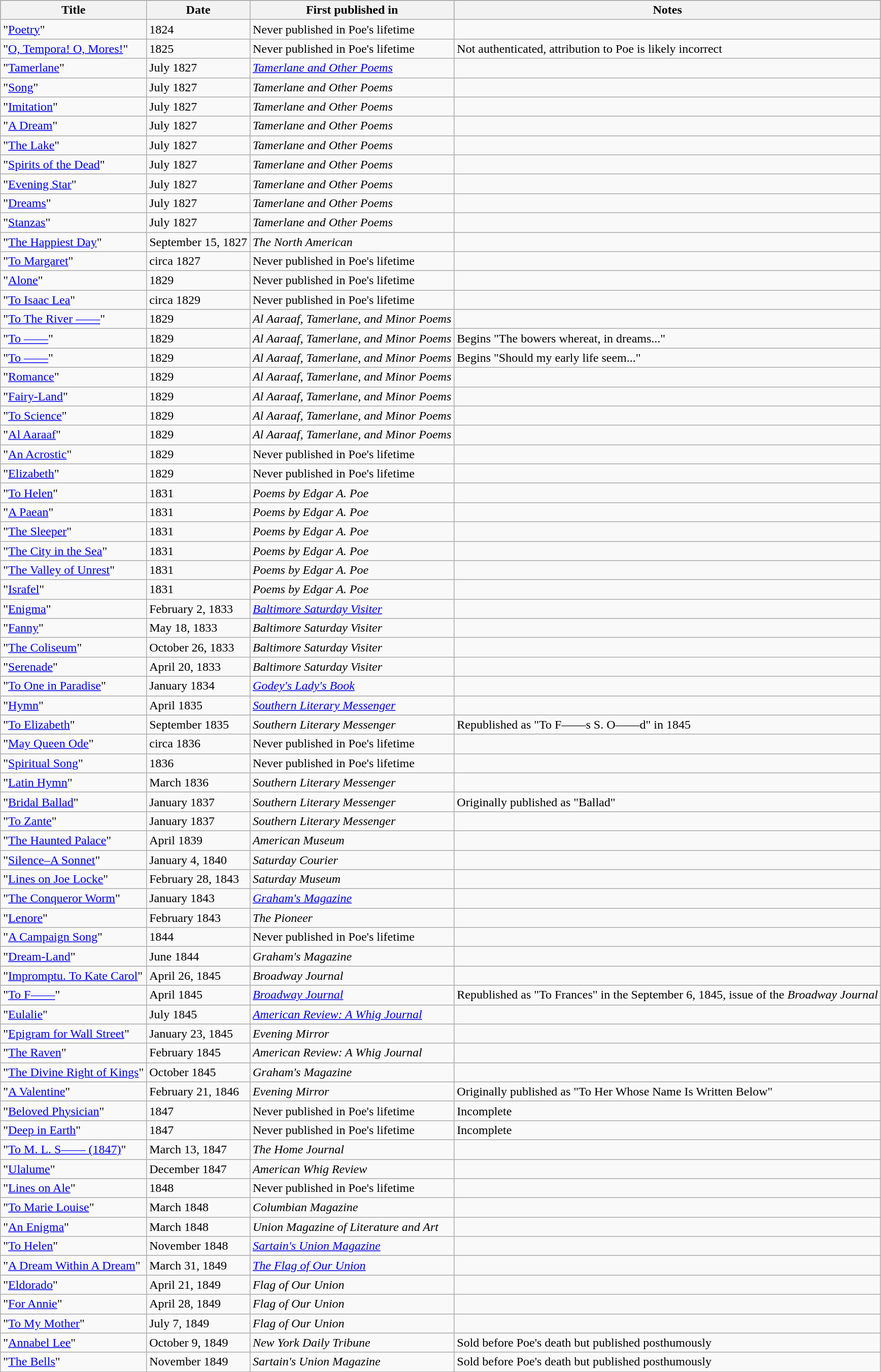<table class="wikitable" align="center" cellpadding="7" style="clear:both;">
<tr align="center" bgcolor="#696969">
<th><div>Title</div></th>
<th><div>Date</div></th>
<th><div>First published in</div></th>
<th><div>Notes</div></th>
</tr>
<tr valign="top">
<td>"<a href='#'>Poetry</a>"</td>
<td>1824</td>
<td>Never published in Poe's lifetime</td>
<td></td>
</tr>
<tr valign="top">
<td>"<a href='#'>O, Tempora! O, Mores!</a>"</td>
<td>1825</td>
<td>Never published in Poe's lifetime</td>
<td>Not authenticated, attribution to Poe is likely incorrect</td>
</tr>
<tr valign="top">
<td>"<a href='#'>Tamerlane</a>"</td>
<td>July 1827</td>
<td><em><a href='#'>Tamerlane and Other Poems</a></em></td>
<td></td>
</tr>
<tr valign="top">
<td>"<a href='#'>Song</a>"</td>
<td>July 1827</td>
<td><em>Tamerlane and Other Poems</em></td>
<td></td>
</tr>
<tr valign="top">
<td>"<a href='#'>Imitation</a>"</td>
<td>July 1827</td>
<td><em>Tamerlane and Other Poems</em></td>
<td></td>
</tr>
<tr valign="top">
<td>"<a href='#'>A Dream</a>"</td>
<td>July 1827</td>
<td><em>Tamerlane and Other Poems</em></td>
<td></td>
</tr>
<tr valign="top">
<td>"<a href='#'>The Lake</a>"</td>
<td>July 1827</td>
<td><em>Tamerlane and Other Poems</em></td>
<td></td>
</tr>
<tr valign="top">
<td>"<a href='#'>Spirits of the Dead</a>"</td>
<td>July 1827</td>
<td><em>Tamerlane and Other Poems</em></td>
<td></td>
</tr>
<tr valign="top">
<td>"<a href='#'>Evening Star</a>"</td>
<td>July 1827</td>
<td><em>Tamerlane and Other Poems</em></td>
<td></td>
</tr>
<tr valign="top">
<td>"<a href='#'>Dreams</a>"</td>
<td>July 1827</td>
<td><em>Tamerlane and Other Poems</em></td>
<td></td>
</tr>
<tr valign="top">
<td>"<a href='#'>Stanzas</a>"</td>
<td>July 1827</td>
<td><em>Tamerlane and Other Poems</em></td>
<td></td>
</tr>
<tr valign="top">
<td>"<a href='#'>The Happiest Day</a>"</td>
<td>September 15, 1827</td>
<td><em>The North American</em></td>
<td></td>
</tr>
<tr valign="top">
<td>"<a href='#'>To Margaret</a>"</td>
<td>circa 1827</td>
<td>Never published in Poe's lifetime</td>
<td></td>
</tr>
<tr valign="top">
<td>"<a href='#'>Alone</a>"</td>
<td>1829</td>
<td>Never published in Poe's lifetime</td>
<td></td>
</tr>
<tr valign="top">
<td>"<a href='#'>To Isaac Lea</a>"</td>
<td>circa 1829</td>
<td>Never published in Poe's lifetime</td>
<td></td>
</tr>
<tr valign="top">
<td>"<a href='#'>To The River ——</a>"</td>
<td>1829</td>
<td><em>Al Aaraaf, Tamerlane, and Minor Poems</em></td>
<td></td>
</tr>
<tr valign="top">
<td>"<a href='#'>To ——</a>"</td>
<td>1829</td>
<td><em>Al Aaraaf, Tamerlane, and Minor Poems</em></td>
<td>Begins "The bowers whereat, in dreams..."</td>
</tr>
<tr valign="top">
<td>"<a href='#'>To ——</a>"</td>
<td>1829</td>
<td><em>Al Aaraaf, Tamerlane, and Minor Poems</em></td>
<td>Begins "Should my early life seem..."</td>
</tr>
<tr valign="top">
<td>"<a href='#'>Romance</a>"</td>
<td>1829</td>
<td><em>Al Aaraaf, Tamerlane, and Minor Poems</em></td>
<td></td>
</tr>
<tr valign="top">
<td>"<a href='#'>Fairy-Land</a>"</td>
<td>1829</td>
<td><em>Al Aaraaf, Tamerlane, and Minor Poems</em></td>
<td></td>
</tr>
<tr valign="top">
<td>"<a href='#'>To Science</a>"</td>
<td>1829</td>
<td><em>Al Aaraaf, Tamerlane, and Minor Poems</em></td>
<td></td>
</tr>
<tr valign="top">
<td>"<a href='#'>Al Aaraaf</a>"</td>
<td>1829</td>
<td><em>Al Aaraaf, Tamerlane, and Minor Poems</em></td>
<td></td>
</tr>
<tr valign="top">
<td>"<a href='#'>An Acrostic</a>"</td>
<td>1829</td>
<td>Never published in Poe's lifetime</td>
<td></td>
</tr>
<tr valign="top">
<td>"<a href='#'>Elizabeth</a>"</td>
<td>1829</td>
<td>Never published in Poe's lifetime</td>
<td></td>
</tr>
<tr valign="top">
<td>"<a href='#'>To Helen</a>"</td>
<td>1831</td>
<td><em>Poems by Edgar A. Poe</em></td>
<td></td>
</tr>
<tr valign="top">
<td>"<a href='#'>A Paean</a>"</td>
<td>1831</td>
<td><em>Poems by Edgar A. Poe</em></td>
<td></td>
</tr>
<tr valign="top">
<td>"<a href='#'>The Sleeper</a>"</td>
<td>1831</td>
<td><em>Poems by Edgar A. Poe</em></td>
<td></td>
</tr>
<tr valign="top">
<td>"<a href='#'>The City in the Sea</a>"</td>
<td>1831</td>
<td><em>Poems by Edgar A. Poe</em></td>
<td></td>
</tr>
<tr valign="top">
<td>"<a href='#'>The Valley of Unrest</a>"</td>
<td>1831</td>
<td><em>Poems by Edgar A. Poe</em></td>
<td></td>
</tr>
<tr valign="top">
<td>"<a href='#'>Israfel</a>"</td>
<td>1831</td>
<td><em>Poems by Edgar A. Poe</em></td>
<td></td>
</tr>
<tr valign="top">
<td>"<a href='#'>Enigma</a>"</td>
<td>February 2, 1833</td>
<td><em><a href='#'>Baltimore Saturday Visiter</a></em></td>
<td></td>
</tr>
<tr valign="top">
<td>"<a href='#'>Fanny</a>"</td>
<td>May 18, 1833</td>
<td><em>Baltimore Saturday Visiter</em></td>
<td></td>
</tr>
<tr valign="top">
<td>"<a href='#'>The Coliseum</a>"</td>
<td>October 26, 1833</td>
<td><em>Baltimore Saturday Visiter</em></td>
<td></td>
</tr>
<tr valign="top">
<td>"<a href='#'>Serenade</a>"</td>
<td>April 20, 1833</td>
<td><em>Baltimore Saturday Visiter</em></td>
<td></td>
</tr>
<tr valign="top">
<td>"<a href='#'>To One in Paradise</a>"</td>
<td>January 1834</td>
<td><em><a href='#'>Godey's Lady's Book</a></em></td>
<td></td>
</tr>
<tr valign="top">
<td>"<a href='#'>Hymn</a>"</td>
<td>April 1835</td>
<td><em><a href='#'>Southern Literary Messenger</a></em></td>
<td></td>
</tr>
<tr valign="top">
<td>"<a href='#'>To Elizabeth</a>"</td>
<td>September 1835</td>
<td><em>Southern Literary Messenger</em></td>
<td>Republished as "To F——s S. O——d" in 1845</td>
</tr>
<tr valign="top">
<td>"<a href='#'>May Queen Ode</a>"</td>
<td>circa 1836</td>
<td>Never published in Poe's lifetime</td>
<td></td>
</tr>
<tr valign="top">
<td>"<a href='#'>Spiritual Song</a>"</td>
<td>1836</td>
<td>Never published in Poe's lifetime</td>
<td></td>
</tr>
<tr valign="top">
<td>"<a href='#'>Latin Hymn</a>"</td>
<td>March 1836</td>
<td><em>Southern Literary Messenger</em></td>
<td></td>
</tr>
<tr valign="top">
<td>"<a href='#'>Bridal Ballad</a>"</td>
<td>January 1837</td>
<td><em>Southern Literary Messenger</em></td>
<td>Originally published as "Ballad"</td>
</tr>
<tr valign="top">
<td>"<a href='#'>To Zante</a>"</td>
<td>January 1837</td>
<td><em>Southern Literary Messenger</em></td>
<td></td>
</tr>
<tr valign="top">
<td>"<a href='#'>The Haunted Palace</a>"</td>
<td>April 1839</td>
<td><em>American Museum</em></td>
<td></td>
</tr>
<tr valign="top">
<td>"<a href='#'>Silence–A Sonnet</a>"</td>
<td>January 4, 1840</td>
<td><em>Saturday Courier</em></td>
<td></td>
</tr>
<tr valign="top">
<td>"<a href='#'>Lines on Joe Locke</a>"</td>
<td>February 28, 1843</td>
<td><em>Saturday Museum</em></td>
<td></td>
</tr>
<tr valign="top">
<td>"<a href='#'>The Conqueror Worm</a>"</td>
<td>January 1843</td>
<td><em><a href='#'>Graham's Magazine</a></em></td>
<td></td>
</tr>
<tr valign="top">
<td>"<a href='#'>Lenore</a>"</td>
<td>February 1843</td>
<td><em>The Pioneer</em></td>
<td></td>
</tr>
<tr valign="top">
<td>"<a href='#'>A Campaign Song</a>"</td>
<td>1844</td>
<td>Never published in Poe's lifetime</td>
<td></td>
</tr>
<tr valign="top">
<td>"<a href='#'>Dream-Land</a>"</td>
<td>June 1844</td>
<td><em>Graham's Magazine</em></td>
<td></td>
</tr>
<tr valign="top">
<td>"<a href='#'>Impromptu. To Kate Carol</a>"</td>
<td>April 26, 1845</td>
<td><em>Broadway Journal</em></td>
<td></td>
</tr>
<tr valign="top">
<td>"<a href='#'>To F——</a>"</td>
<td>April 1845</td>
<td><em><a href='#'>Broadway Journal</a></em></td>
<td>Republished as "To Frances" in the September 6, 1845, issue of the <em>Broadway Journal</em></td>
</tr>
<tr valign="top">
<td>"<a href='#'>Eulalie</a>"</td>
<td>July 1845</td>
<td><em><a href='#'>American Review: A Whig Journal</a></em></td>
<td></td>
</tr>
<tr valign="top">
<td>"<a href='#'>Epigram for Wall Street</a>"</td>
<td>January 23, 1845</td>
<td><em>Evening Mirror</em></td>
<td></td>
</tr>
<tr valign="top">
<td>"<a href='#'>The Raven</a>"</td>
<td>February 1845</td>
<td><em>American Review: A Whig Journal</em></td>
<td></td>
</tr>
<tr valign="top">
<td>"<a href='#'>The Divine Right of Kings</a>"</td>
<td>October 1845</td>
<td><em>Graham's Magazine</em></td>
<td></td>
</tr>
<tr valign="top">
<td>"<a href='#'>A Valentine</a>"</td>
<td>February 21, 1846</td>
<td><em>Evening Mirror</em></td>
<td>Originally published as "To Her Whose Name Is Written Below"</td>
</tr>
<tr valign="top">
<td>"<a href='#'>Beloved Physician</a>"</td>
<td>1847</td>
<td>Never published in Poe's lifetime</td>
<td>Incomplete</td>
</tr>
<tr valign="top">
<td>"<a href='#'>Deep in Earth</a>"</td>
<td>1847</td>
<td>Never published in Poe's lifetime</td>
<td>Incomplete</td>
</tr>
<tr valign="top">
<td>"<a href='#'>To M. L. S—— (1847)</a>"</td>
<td>March 13, 1847</td>
<td><em>The Home Journal</em></td>
<td></td>
</tr>
<tr valign="top">
<td>"<a href='#'>Ulalume</a>"</td>
<td>December 1847</td>
<td><em>American Whig Review</em></td>
<td></td>
</tr>
<tr valign="top">
<td>"<a href='#'>Lines on Ale</a>"</td>
<td>1848</td>
<td>Never published in Poe's lifetime</td>
<td></td>
</tr>
<tr valign="top">
<td>"<a href='#'>To Marie Louise</a>"</td>
<td>March 1848</td>
<td><em>Columbian Magazine</em></td>
<td></td>
</tr>
<tr valign="top">
<td>"<a href='#'>An Enigma</a>"</td>
<td>March 1848</td>
<td><em>Union Magazine of Literature and Art</em></td>
<td></td>
</tr>
<tr valign="top">
<td>"<a href='#'>To Helen</a>"</td>
<td>November 1848</td>
<td><em><a href='#'>Sartain's Union Magazine</a></em></td>
<td></td>
</tr>
<tr valign="top">
<td>"<a href='#'>A Dream Within A Dream</a>"</td>
<td>March 31, 1849</td>
<td><em><a href='#'>The Flag of Our Union</a></em></td>
<td></td>
</tr>
<tr valign="top">
<td>"<a href='#'>Eldorado</a>"</td>
<td>April 21, 1849</td>
<td><em>Flag of Our Union</em></td>
<td></td>
</tr>
<tr valign="top">
<td>"<a href='#'>For Annie</a>"</td>
<td>April 28, 1849</td>
<td><em>Flag of Our Union</em></td>
<td></td>
</tr>
<tr valign="top">
<td>"<a href='#'>To My Mother</a>"</td>
<td>July 7, 1849</td>
<td><em>Flag of Our Union</em></td>
<td></td>
</tr>
<tr valign="top">
<td>"<a href='#'>Annabel Lee</a>"</td>
<td>October 9, 1849</td>
<td><em>New York Daily Tribune</em></td>
<td>Sold before Poe's death but published posthumously</td>
</tr>
<tr valign="top">
<td>"<a href='#'>The Bells</a>"</td>
<td>November 1849</td>
<td><em>Sartain's Union Magazine</em></td>
<td>Sold before Poe's death but published posthumously</td>
</tr>
</table>
